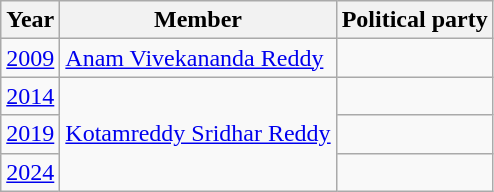<table class="wikitable sortable">
<tr>
<th>Year</th>
<th>Member</th>
<th colspan=2>Political party</th>
</tr>
<tr>
<td><a href='#'>2009</a></td>
<td><a href='#'>Anam Vivekananda Reddy</a></td>
<td></td>
</tr>
<tr>
<td><a href='#'>2014</a></td>
<td rowspan=3><a href='#'>Kotamreddy Sridhar Reddy</a></td>
<td></td>
</tr>
<tr>
<td><a href='#'>2019</a></td>
</tr>
<tr>
<td><a href='#'>2024</a></td>
<td></td>
</tr>
</table>
